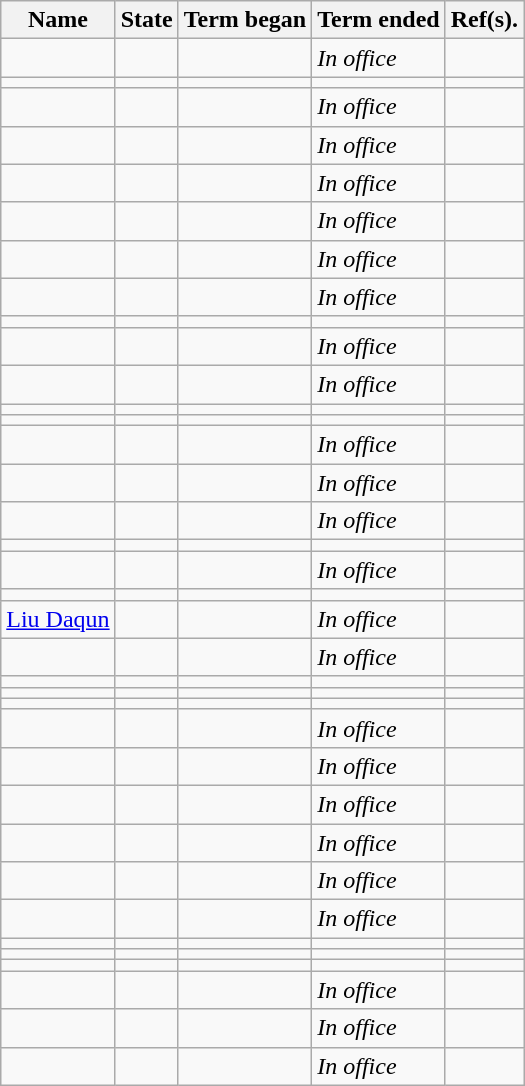<table class="wikitable sortable">
<tr>
<th>Name</th>
<th>State</th>
<th>Term began</th>
<th>Term ended</th>
<th>Ref(s).</th>
</tr>
<tr>
<td></td>
<td></td>
<td></td>
<td><em>In office</em></td>
<td align="center"></td>
</tr>
<tr>
<td></td>
<td></td>
<td></td>
<td></td>
<td align="center"></td>
</tr>
<tr>
<td></td>
<td></td>
<td></td>
<td><em>In office</em></td>
<td align="center"></td>
</tr>
<tr>
<td></td>
<td></td>
<td></td>
<td><em>In office</em></td>
<td align="center"></td>
</tr>
<tr>
<td></td>
<td></td>
<td></td>
<td><em>In office</em></td>
<td align="center"></td>
</tr>
<tr>
<td></td>
<td></td>
<td></td>
<td><em>In office</em></td>
<td align="center"></td>
</tr>
<tr>
<td></td>
<td></td>
<td></td>
<td><em>In office</em></td>
<td align="center"></td>
</tr>
<tr>
<td></td>
<td></td>
<td></td>
<td><em>In office</em></td>
<td align="center"></td>
</tr>
<tr>
<td></td>
<td></td>
<td></td>
<td></td>
<td align="center"></td>
</tr>
<tr>
<td></td>
<td></td>
<td></td>
<td><em>In office</em></td>
<td align="center"></td>
</tr>
<tr>
<td></td>
<td></td>
<td></td>
<td><em>In office</em></td>
<td align="center"></td>
</tr>
<tr>
<td></td>
<td></td>
<td></td>
<td></td>
<td align="center"></td>
</tr>
<tr>
<td></td>
<td></td>
<td></td>
<td></td>
<td align="center"></td>
</tr>
<tr>
<td></td>
<td></td>
<td></td>
<td><em>In office</em></td>
<td align="center"></td>
</tr>
<tr>
<td></td>
<td></td>
<td></td>
<td><em>In office</em></td>
<td align="center"></td>
</tr>
<tr>
<td></td>
<td></td>
<td></td>
<td><em>In office</em></td>
<td align="center"></td>
</tr>
<tr>
<td></td>
<td></td>
<td></td>
<td></td>
<td align="center"></td>
</tr>
<tr>
<td></td>
<td></td>
<td></td>
<td><em>In office</em></td>
<td align="center"></td>
</tr>
<tr>
<td></td>
<td></td>
<td></td>
<td></td>
<td align="center"></td>
</tr>
<tr>
<td><a href='#'>Liu Daqun</a></td>
<td></td>
<td></td>
<td><em>In office</em></td>
<td align="center"></td>
</tr>
<tr>
<td></td>
<td></td>
<td></td>
<td><em>In office</em></td>
<td align="center"></td>
</tr>
<tr>
<td></td>
<td></td>
<td></td>
<td></td>
<td align="center"></td>
</tr>
<tr>
<td></td>
<td></td>
<td></td>
<td></td>
<td align="center"></td>
</tr>
<tr>
<td></td>
<td></td>
<td></td>
<td></td>
<td align="center"></td>
</tr>
<tr>
<td></td>
<td></td>
<td></td>
<td><em>In office</em></td>
<td align="center"></td>
</tr>
<tr>
<td></td>
<td></td>
<td></td>
<td><em>In office</em></td>
<td align="center"></td>
</tr>
<tr>
<td></td>
<td></td>
<td></td>
<td><em>In office</em></td>
<td align="center"></td>
</tr>
<tr>
<td></td>
<td></td>
<td></td>
<td><em>In office</em></td>
<td align="center"></td>
</tr>
<tr>
<td></td>
<td></td>
<td></td>
<td><em>In office</em></td>
<td align="center"></td>
</tr>
<tr>
<td></td>
<td></td>
<td></td>
<td><em>In office</em></td>
<td align="center"></td>
</tr>
<tr>
<td></td>
<td></td>
<td></td>
<td></td>
<td align="center"></td>
</tr>
<tr>
<td></td>
<td></td>
<td></td>
<td></td>
<td align="center"></td>
</tr>
<tr>
<td></td>
<td></td>
<td></td>
<td></td>
<td align="center"></td>
</tr>
<tr>
<td></td>
<td></td>
<td></td>
<td><em>In office</em></td>
<td align="center"></td>
</tr>
<tr>
<td></td>
<td></td>
<td></td>
<td><em>In office</em></td>
<td align="center"></td>
</tr>
<tr>
<td></td>
<td></td>
<td></td>
<td><em>In office</em></td>
<td align="center"></td>
</tr>
</table>
